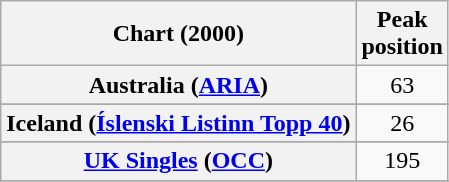<table class="wikitable sortable plainrowheaders" style="text-align:center">
<tr>
<th scope="col">Chart (2000)</th>
<th scope="col">Peak<br>position</th>
</tr>
<tr>
<th scope="row">Australia (<a href='#'>ARIA</a>)</th>
<td>63</td>
</tr>
<tr>
</tr>
<tr>
</tr>
<tr>
</tr>
<tr>
<th scope="row">Iceland (<a href='#'>Íslenski Listinn Topp 40</a>)</th>
<td>26</td>
</tr>
<tr>
</tr>
<tr>
<th scope="row"><a href='#'>UK Singles</a> (<a href='#'>OCC</a>)</th>
<td>195</td>
</tr>
<tr>
</tr>
<tr>
</tr>
<tr>
</tr>
<tr>
</tr>
<tr>
</tr>
<tr>
</tr>
</table>
